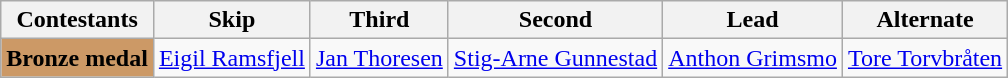<table class="wikitable">
<tr>
<th>Contestants</th>
<th>Skip</th>
<th>Third</th>
<th>Second</th>
<th>Lead</th>
<th>Alternate</th>
</tr>
<tr>
<td bgcolor="#cc9966"><strong>Bronze medal</strong></td>
<td><a href='#'>Eigil Ramsfjell</a></td>
<td><a href='#'>Jan Thoresen</a></td>
<td><a href='#'>Stig-Arne Gunnestad</a></td>
<td><a href='#'>Anthon Grimsmo</a></td>
<td><a href='#'>Tore Torvbråten</a></td>
</tr>
</table>
